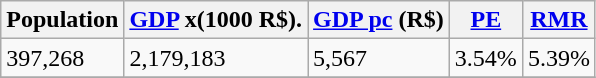<table class="wikitable" border="1">
<tr>
<th>Population</th>
<th><a href='#'>GDP</a> x(1000 R$).</th>
<th><a href='#'>GDP pc</a> (R$)</th>
<th><a href='#'>PE</a></th>
<th><a href='#'>RMR</a></th>
</tr>
<tr>
<td>397,268</td>
<td>2,179,183</td>
<td>5,567</td>
<td>3.54%</td>
<td>5.39%</td>
</tr>
<tr>
</tr>
</table>
